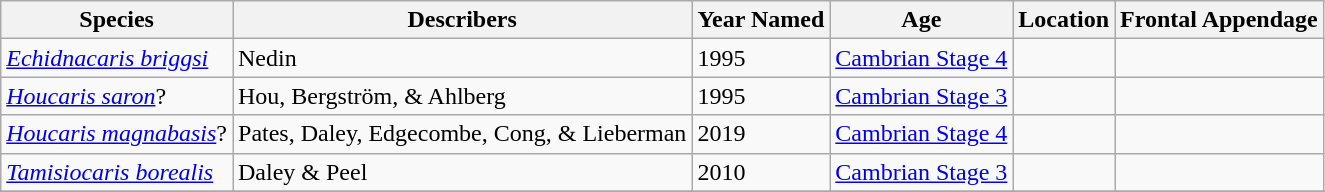<table class="wikitable sortable mw-collapsible">
<tr>
<th scope="col">Species</th>
<th scope="col">Describers</th>
<th scope="col">Year Named</th>
<th scope="col">Age</th>
<th scope="col">Location</th>
<th scope="col" class="unsortable">Frontal Appendage</th>
</tr>
<tr>
<td><em><a href='#'>Echidnacaris briggsi</a></em></td>
<td>Nedin</td>
<td>1995</td>
<td><a href='#'>Cambrian Stage 4</a></td>
<td></td>
<td></td>
</tr>
<tr>
<td><em><a href='#'>Houcaris saron</a></em>?</td>
<td>Hou, Bergström, & Ahlberg</td>
<td>1995</td>
<td><a href='#'>Cambrian Stage 3</a></td>
<td></td>
<td></td>
</tr>
<tr>
<td><em><a href='#'>Houcaris magnabasis</a></em>?</td>
<td>Pates, Daley, Edgecombe, Cong, & Lieberman</td>
<td>2019</td>
<td><a href='#'>Cambrian Stage 4</a></td>
<td></td>
<td></td>
</tr>
<tr>
<td><em><a href='#'>Tamisiocaris borealis</a></em></td>
<td>Daley & Peel</td>
<td>2010</td>
<td><a href='#'>Cambrian Stage 3</a></td>
<td></td>
<td></td>
</tr>
<tr>
</tr>
</table>
